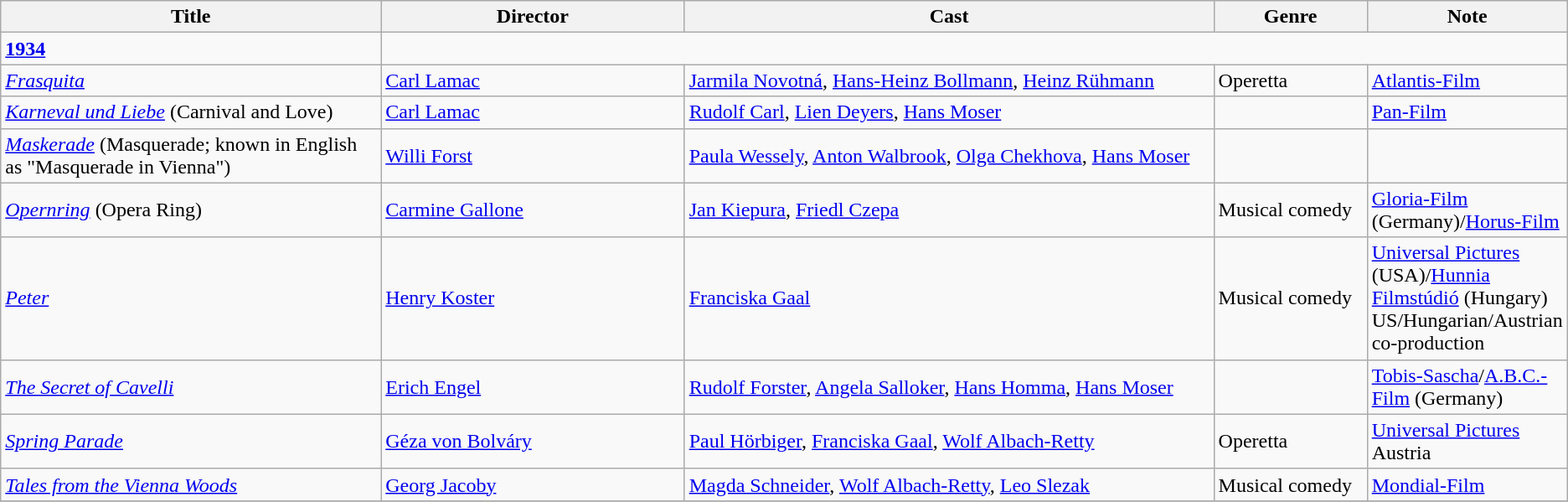<table class="wikitable">
<tr>
<th width=25%>Title</th>
<th width=20%>Director</th>
<th width=35%>Cast</th>
<th width=10%>Genre</th>
<th width=15%>Note</th>
</tr>
<tr>
<td><strong><a href='#'>1934</a></strong></td>
</tr>
<tr>
<td><em><a href='#'>Frasquita</a></em></td>
<td><a href='#'>Carl Lamac</a></td>
<td><a href='#'>Jarmila Novotná</a>, <a href='#'>Hans-Heinz Bollmann</a>, <a href='#'>Heinz Rühmann</a></td>
<td>Operetta</td>
<td><a href='#'>Atlantis-Film</a></td>
</tr>
<tr>
<td><em><a href='#'>Karneval und Liebe</a></em> (Carnival and Love)</td>
<td><a href='#'>Carl Lamac</a></td>
<td><a href='#'>Rudolf Carl</a>, <a href='#'>Lien Deyers</a>, <a href='#'>Hans Moser</a></td>
<td></td>
<td><a href='#'>Pan-Film</a></td>
</tr>
<tr>
<td><em><a href='#'>Maskerade</a></em> (Masquerade; known in English as "Masquerade in Vienna")</td>
<td><a href='#'>Willi Forst</a></td>
<td><a href='#'>Paula Wessely</a>, <a href='#'>Anton Walbrook</a>, <a href='#'>Olga Chekhova</a>, <a href='#'>Hans Moser</a></td>
<td></td>
<td></td>
</tr>
<tr>
<td><em><a href='#'>Opernring</a></em> (Opera Ring)</td>
<td><a href='#'>Carmine Gallone</a></td>
<td><a href='#'>Jan Kiepura</a>, <a href='#'>Friedl Czepa</a></td>
<td>Musical comedy</td>
<td><a href='#'>Gloria-Film</a> (Germany)/<a href='#'>Horus-Film</a></td>
</tr>
<tr>
<td><em><a href='#'>Peter</a></em></td>
<td><a href='#'>Henry Koster</a></td>
<td><a href='#'>Franciska Gaal</a></td>
<td>Musical comedy</td>
<td><a href='#'>Universal Pictures</a> (USA)/<a href='#'>Hunnia Filmstúdió</a> (Hungary) US/Hungarian/Austrian co-production</td>
</tr>
<tr>
<td><em><a href='#'>The Secret of Cavelli</a></em></td>
<td><a href='#'>Erich Engel</a></td>
<td><a href='#'>Rudolf Forster</a>, <a href='#'>Angela Salloker</a>, <a href='#'>Hans Homma</a>, <a href='#'>Hans Moser</a></td>
<td></td>
<td><a href='#'>Tobis-Sascha</a>/<a href='#'>A.B.C.-Film</a> (Germany)</td>
</tr>
<tr>
<td><em><a href='#'>Spring Parade</a></em></td>
<td><a href='#'>Géza von Bolváry</a></td>
<td><a href='#'>Paul Hörbiger</a>, <a href='#'>Franciska Gaal</a>, <a href='#'>Wolf Albach-Retty</a></td>
<td>Operetta</td>
<td><a href='#'>Universal Pictures</a> Austria</td>
</tr>
<tr>
<td><em><a href='#'>Tales from the Vienna Woods</a></em></td>
<td><a href='#'>Georg Jacoby</a></td>
<td><a href='#'>Magda Schneider</a>, <a href='#'>Wolf Albach-Retty</a>, <a href='#'>Leo Slezak</a></td>
<td>Musical comedy</td>
<td><a href='#'>Mondial-Film</a></td>
</tr>
<tr>
</tr>
</table>
